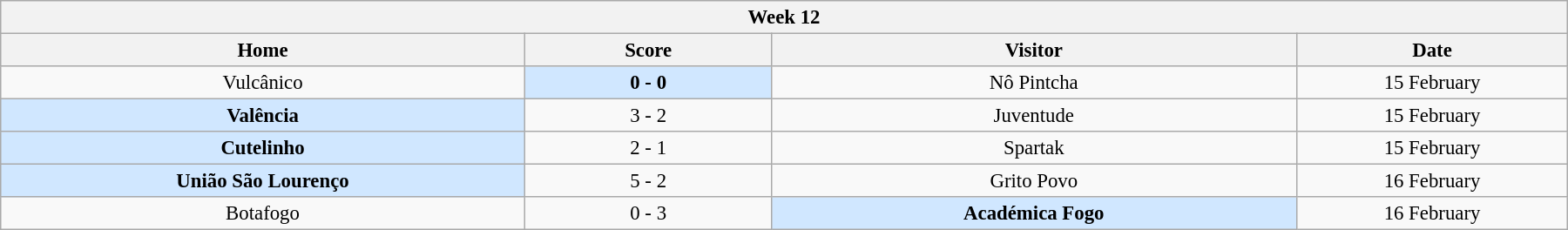<table class="wikitable" style="margin:1em auto; font-size:95%; text-align: center; width: 95%;">
<tr>
<th colspan="12"  style="with:100%; text-align:center;">Week 12</th>
</tr>
<tr>
<th style="width:200px;">Home</th>
<th width="90">Score</th>
<th style="width:200px;">Visitor</th>
<th style="width:100px;">Date</th>
</tr>
<tr align=center>
<td>Vulcânico</td>
<td style="background:#d0e7ff;"><strong>0 - 0</strong></td>
<td>Nô Pintcha</td>
<td>15 February</td>
</tr>
<tr align=center>
<td style="background:#d0e7ff;"><strong>Valência</strong></td>
<td>3 - 2</td>
<td>Juventude</td>
<td>15 February</td>
</tr>
<tr align=center>
<td style="background:#d0e7ff;"><strong>Cutelinho</strong></td>
<td>2 - 1</td>
<td>Spartak</td>
<td>15 February</td>
</tr>
<tr align=center>
<td style="background:#d0e7ff;"><strong>União São Lourenço</strong></td>
<td>5 - 2</td>
<td>Grito Povo</td>
<td>16 February</td>
</tr>
<tr align=center>
<td>Botafogo</td>
<td>0 - 3</td>
<td style="background:#d0e7ff;"><strong>Académica Fogo</strong></td>
<td>16 February</td>
</tr>
</table>
